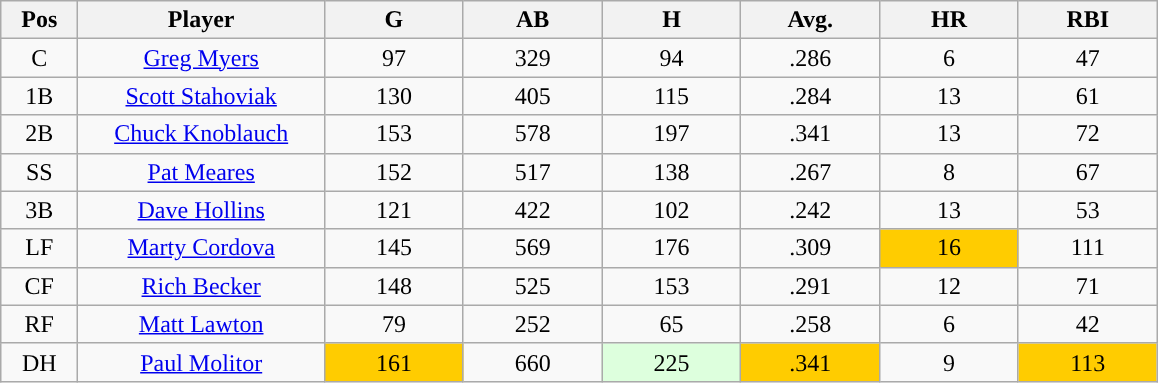<table class="wikitable sortable">
<tr>
<th bgcolor="#DDDDFF" width="5%">Pos</th>
<th bgcolor="#DDDDFF" width="16%">Player</th>
<th bgcolor="#DDDDFF" width="9%">G</th>
<th bgcolor="#DDDDFF" width="9%">AB</th>
<th bgcolor="#DDDDFF" width="9%">H</th>
<th bgcolor="#DDDDFF" width="9%">Avg.</th>
<th bgcolor="#DDDDFF" width="9%">HR</th>
<th bgcolor="#DDDDFF" width="9%">RBI</th>
</tr>
<tr align=center>
<td>C</td>
<td><a href='#'>Greg Myers</a></td>
<td>97</td>
<td>329</td>
<td>94</td>
<td>.286</td>
<td>6</td>
<td>47</td>
</tr>
<tr align=center>
<td>1B</td>
<td><a href='#'>Scott Stahoviak</a></td>
<td>130</td>
<td>405</td>
<td>115</td>
<td>.284</td>
<td>13</td>
<td>61</td>
</tr>
<tr align=center>
<td>2B</td>
<td><a href='#'>Chuck Knoblauch</a></td>
<td>153</td>
<td>578</td>
<td>197</td>
<td>.341</td>
<td>13</td>
<td>72</td>
</tr>
<tr align=center>
<td>SS</td>
<td><a href='#'>Pat Meares</a></td>
<td>152</td>
<td>517</td>
<td>138</td>
<td>.267</td>
<td>8</td>
<td>67</td>
</tr>
<tr align=center>
<td>3B</td>
<td><a href='#'>Dave Hollins</a></td>
<td>121</td>
<td>422</td>
<td>102</td>
<td>.242</td>
<td>13</td>
<td>53</td>
</tr>
<tr align=center>
<td>LF</td>
<td><a href='#'>Marty Cordova</a></td>
<td>145</td>
<td>569</td>
<td>176</td>
<td>.309</td>
<td style="background:#fc0;">16</td>
<td>111</td>
</tr>
<tr align=center>
<td>CF</td>
<td><a href='#'>Rich Becker</a></td>
<td>148</td>
<td>525</td>
<td>153</td>
<td>.291</td>
<td>12</td>
<td>71</td>
</tr>
<tr align=center>
<td>RF</td>
<td><a href='#'>Matt Lawton</a></td>
<td>79</td>
<td>252</td>
<td>65</td>
<td>.258</td>
<td>6</td>
<td>42</td>
</tr>
<tr align=center>
<td>DH</td>
<td><a href='#'>Paul Molitor</a></td>
<td style="background:#fc0;">161</td>
<td>660</td>
<td style="background:#DDFFDD;">225</td>
<td style="background:#fc0;">.341</td>
<td>9</td>
<td style="background:#fc0;">113</td>
</tr>
</table>
